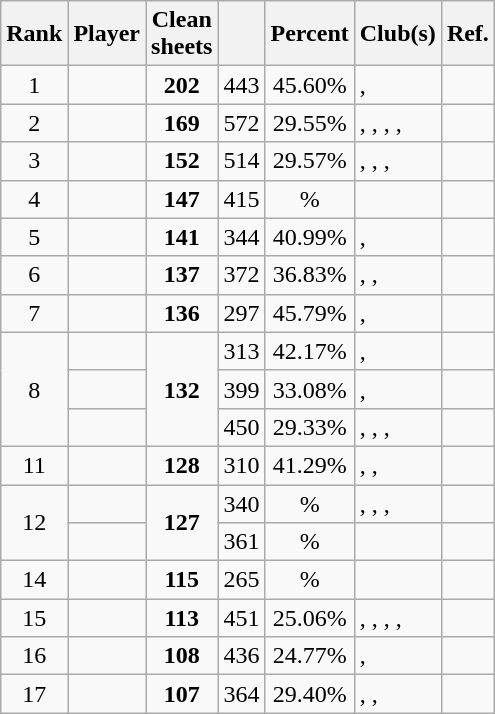<table class="wikitable sortable" style="text-align: center">
<tr>
<th>Rank</th>
<th>Player</th>
<th>Clean <br> sheets</th>
<th></th>
<th>Percent</th>
<th>Club(s)</th>
<th class="unsortable">Ref.</th>
</tr>
<tr>
<td>1</td>
<td style="text-align:left;"> </td>
<td><strong>202</strong></td>
<td>443</td>
<td>45.60%</td>
<td style="text-align:left;">, </td>
<td></td>
</tr>
<tr>
<td>2</td>
<td style="text-align:left;"> </td>
<td><strong>169</strong></td>
<td>572</td>
<td>29.55%</td>
<td style="text-align:left;">, , , , </td>
<td></td>
</tr>
<tr>
<td>3</td>
<td style="text-align:left;"> </td>
<td><strong>152</strong></td>
<td>514</td>
<td>29.57%</td>
<td style="text-align:left;">, , , </td>
<td></td>
</tr>
<tr>
<td>4</td>
<td style="text-align:left;"> </td>
<td><strong>147</strong></td>
<td>415</td>
<td>%</td>
<td style="text-align:left;"></td>
<td></td>
</tr>
<tr>
<td>5</td>
<td style="text-align:left;"> </td>
<td><strong>141</strong></td>
<td>344</td>
<td>40.99%</td>
<td style="text-align:left;">, </td>
<td></td>
</tr>
<tr>
<td>6</td>
<td style="text-align:left;"> </td>
<td><strong>137</strong></td>
<td>372</td>
<td>36.83%</td>
<td style="text-align:left;">, , </td>
<td></td>
</tr>
<tr>
<td>7</td>
<td style="text-align:left;"> </td>
<td><strong>136</strong></td>
<td>297</td>
<td>45.79%</td>
<td style="text-align:left;">, </td>
<td></td>
</tr>
<tr>
<td rowspan=3>8</td>
<td style="text-align:left;"> </td>
<td rowspan=3><strong>132</strong></td>
<td>313</td>
<td>42.17%</td>
<td style="text-align:left;">, </td>
<td></td>
</tr>
<tr>
<td style="text-align:left;"> </td>
<td>399</td>
<td>33.08%</td>
<td style="text-align:left;">, </td>
<td></td>
</tr>
<tr>
<td style="text-align:left;"> </td>
<td>450</td>
<td>29.33%</td>
<td style="text-align:left;">, , , </td>
<td></td>
</tr>
<tr>
<td>11</td>
<td style="text-align:left;"> </td>
<td><strong>128</strong></td>
<td>310</td>
<td>41.29%</td>
<td style="text-align:left;">, , </td>
<td></td>
</tr>
<tr>
<td rowspan="2">12</td>
<td style="text-align:left;"> </td>
<td rowspan="2"><strong>127</strong></td>
<td>340</td>
<td>%</td>
<td style="text-align:left;">, , , </td>
<td></td>
</tr>
<tr>
<td style="text-align:left;"> </td>
<td>361</td>
<td>%</td>
<td style="text-align:left;"></td>
<td></td>
</tr>
<tr>
<td>14</td>
<td style="text-align:left;" nowrap> <strong></strong></td>
<td><strong>115</strong></td>
<td>265</td>
<td>%</td>
<td style="text-align:left;"></td>
<td></td>
</tr>
<tr>
<td>15</td>
<td style="text-align:left;"> </td>
<td><strong>113</strong></td>
<td>451</td>
<td>25.06%</td>
<td style="text-align:left;">, , , , </td>
<td></td>
</tr>
<tr>
<td>16</td>
<td style="text-align:left;" nowrap> </td>
<td><strong>108</strong></td>
<td>436</td>
<td>24.77%</td>
<td style="text-align:left;">, </td>
<td></td>
</tr>
<tr>
<td>17</td>
<td style="text-align:left;"> </td>
<td><strong>107</strong></td>
<td>364</td>
<td>29.40%</td>
<td style="text-align:left;">, , </td>
<td></td>
</tr>
</table>
